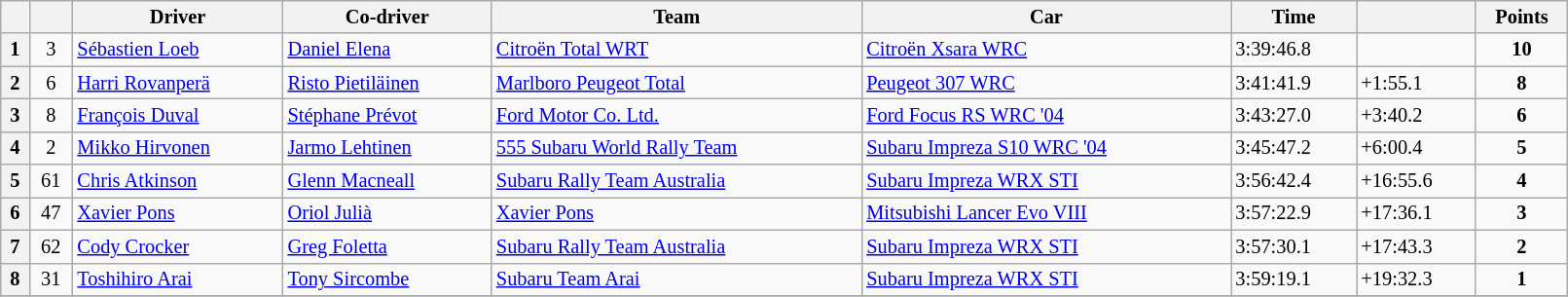<table class="wikitable" width=85% style="font-size: 85%;">
<tr>
<th></th>
<th></th>
<th>Driver</th>
<th>Co-driver</th>
<th>Team</th>
<th>Car</th>
<th>Time</th>
<th></th>
<th>Points</th>
</tr>
<tr>
<th>1</th>
<td align="center">3</td>
<td> <a href='#'>Sébastien Loeb</a></td>
<td> <a href='#'>Daniel Elena</a></td>
<td> <a href='#'>Citroën Total WRT</a></td>
<td><a href='#'>Citroën Xsara WRC</a></td>
<td>3:39:46.8</td>
<td></td>
<td align="center"><strong>10</strong></td>
</tr>
<tr>
<th>2</th>
<td align="center">6</td>
<td> <a href='#'>Harri Rovanperä</a></td>
<td> <a href='#'>Risto Pietiläinen</a></td>
<td> <a href='#'>Marlboro Peugeot Total</a></td>
<td><a href='#'>Peugeot 307 WRC</a></td>
<td>3:41:41.9</td>
<td>+1:55.1</td>
<td align="center"><strong>8</strong></td>
</tr>
<tr>
<th>3</th>
<td align="center">8</td>
<td> <a href='#'>François Duval</a></td>
<td> <a href='#'>Stéphane Prévot</a></td>
<td> <a href='#'>Ford Motor Co. Ltd.</a></td>
<td><a href='#'>Ford Focus RS WRC '04</a></td>
<td>3:43:27.0</td>
<td>+3:40.2</td>
<td align="center"><strong>6</strong></td>
</tr>
<tr>
<th>4</th>
<td align="center">2</td>
<td> <a href='#'>Mikko Hirvonen</a></td>
<td> <a href='#'>Jarmo Lehtinen</a></td>
<td> <a href='#'>555 Subaru World Rally Team</a></td>
<td><a href='#'>Subaru Impreza S10 WRC '04</a></td>
<td>3:45:47.2</td>
<td>+6:00.4</td>
<td align="center"><strong>5</strong></td>
</tr>
<tr>
<th>5</th>
<td align="center">61</td>
<td> <a href='#'>Chris Atkinson</a></td>
<td> <a href='#'>Glenn Macneall</a></td>
<td> <a href='#'>Subaru Rally Team Australia</a></td>
<td><a href='#'>Subaru Impreza WRX STI</a></td>
<td>3:56:42.4</td>
<td>+16:55.6</td>
<td align="center"><strong>4</strong></td>
</tr>
<tr>
<th>6</th>
<td align="center">47</td>
<td> <a href='#'>Xavier Pons</a></td>
<td> <a href='#'>Oriol Julià</a></td>
<td> <a href='#'>Xavier Pons</a></td>
<td><a href='#'>Mitsubishi Lancer Evo VIII</a></td>
<td>3:57:22.9</td>
<td>+17:36.1</td>
<td align="center"><strong>3</strong></td>
</tr>
<tr>
<th>7</th>
<td align="center">62</td>
<td> <a href='#'>Cody Crocker</a></td>
<td> <a href='#'>Greg Foletta</a></td>
<td> <a href='#'>Subaru Rally Team Australia</a></td>
<td><a href='#'>Subaru Impreza WRX STI</a></td>
<td>3:57:30.1</td>
<td>+17:43.3</td>
<td align="center"><strong>2</strong></td>
</tr>
<tr>
<th>8</th>
<td align="center">31</td>
<td> <a href='#'>Toshihiro Arai</a></td>
<td> <a href='#'>Tony Sircombe</a></td>
<td> <a href='#'>Subaru Team Arai</a></td>
<td><a href='#'>Subaru Impreza WRX STI</a></td>
<td>3:59:19.1</td>
<td>+19:32.3</td>
<td align="center"><strong>1</strong></td>
</tr>
<tr>
</tr>
</table>
